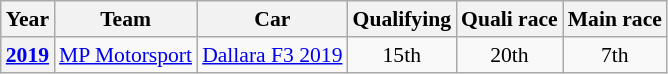<table class="wikitable" style="text-align:center; font-size:90%">
<tr>
<th>Year</th>
<th>Team</th>
<th>Car</th>
<th>Qualifying</th>
<th>Quali race</th>
<th>Main race</th>
</tr>
<tr>
<th><a href='#'>2019</a></th>
<td style="text-align:left;"> <a href='#'>MP Motorsport</a></td>
<td style="text-align:left;"><a href='#'>Dallara F3 2019</a></td>
<td>15th</td>
<td>20th</td>
<td>7th</td>
</tr>
</table>
